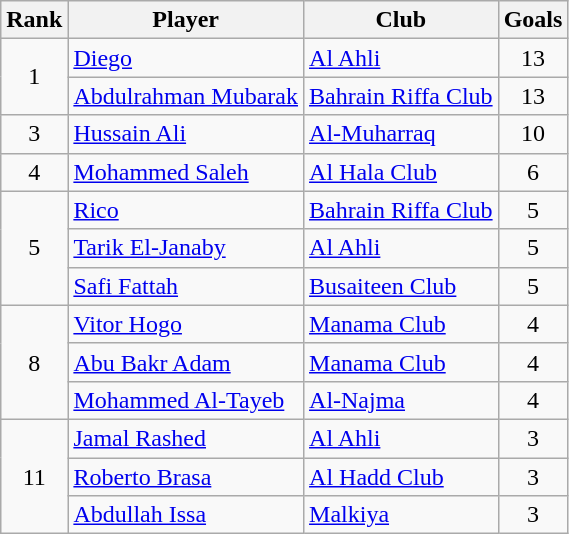<table class="wikitable" style="text-align:center">
<tr>
<th>Rank</th>
<th>Player</th>
<th>Club</th>
<th>Goals</th>
</tr>
<tr>
<td rowspan="2">1</td>
<td align="left"> <a href='#'>Diego</a></td>
<td align="left"><a href='#'>Al Ahli</a></td>
<td>13</td>
</tr>
<tr>
<td align="left"> <a href='#'>Abdulrahman Mubarak</a></td>
<td align="left"><a href='#'>Bahrain Riffa Club</a></td>
<td>13</td>
</tr>
<tr>
<td rowspan="1">3</td>
<td align="left"> <a href='#'>Hussain Ali</a></td>
<td align="left"><a href='#'>Al-Muharraq</a></td>
<td>10</td>
</tr>
<tr>
<td rowspan="1">4</td>
<td align="left"> <a href='#'>Mohammed Saleh</a></td>
<td align="left"><a href='#'>Al Hala Club</a></td>
<td>6</td>
</tr>
<tr>
<td rowspan="3">5</td>
<td align="left"> <a href='#'>Rico</a></td>
<td align="left"><a href='#'>Bahrain Riffa Club</a></td>
<td>5</td>
</tr>
<tr>
<td align="left"> <a href='#'>Tarik El-Janaby</a></td>
<td align="left"><a href='#'>Al Ahli</a></td>
<td>5</td>
</tr>
<tr>
<td align="left"> <a href='#'>Safi Fattah</a></td>
<td align="left"><a href='#'>Busaiteen Club</a></td>
<td>5</td>
</tr>
<tr>
<td rowspan="3">8</td>
<td align="left"> <a href='#'>Vitor Hogo</a></td>
<td align="left"><a href='#'>Manama Club</a></td>
<td>4</td>
</tr>
<tr>
<td align="left"> <a href='#'>Abu Bakr Adam</a></td>
<td align="left"><a href='#'>Manama Club</a></td>
<td>4</td>
</tr>
<tr>
<td align="left"> <a href='#'>Mohammed Al-Tayeb</a></td>
<td align="left"><a href='#'>Al-Najma</a></td>
<td>4</td>
</tr>
<tr>
<td rowspan="3">11</td>
<td align="left"> <a href='#'>Jamal Rashed</a></td>
<td align="left"><a href='#'>Al Ahli</a></td>
<td>3</td>
</tr>
<tr>
<td align="left"> <a href='#'>Roberto Brasa</a></td>
<td align="left"><a href='#'>Al Hadd Club</a></td>
<td>3</td>
</tr>
<tr>
<td align="left"> <a href='#'>Abdullah Issa</a></td>
<td align="left"><a href='#'>Malkiya</a></td>
<td>3</td>
</tr>
</table>
